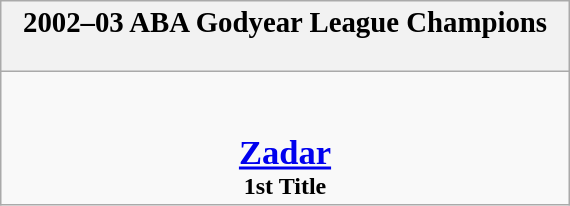<table class="wikitable" style="margin: 0 auto; width: 30%;">
<tr>
<th><big>2002–03 ABA Godyear League Champions</big><br><br></th>
</tr>
<tr>
<td align=center><br><br><big><big><strong><a href='#'>Zadar</a></strong><br></big></big><strong>1st Title</strong></td>
</tr>
</table>
